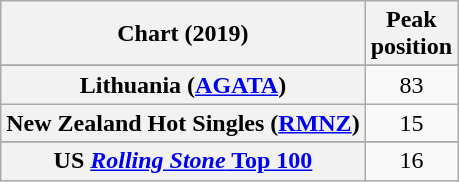<table class="wikitable sortable plainrowheaders" style="text-align:center">
<tr>
<th scope="col">Chart (2019)</th>
<th scope="col">Peak<br>position</th>
</tr>
<tr>
</tr>
<tr>
<th scope="row">Lithuania (<a href='#'>AGATA</a>)</th>
<td>83</td>
</tr>
<tr>
<th scope="row">New Zealand Hot Singles (<a href='#'>RMNZ</a>)</th>
<td>15</td>
</tr>
<tr>
</tr>
<tr>
</tr>
<tr>
</tr>
<tr>
<th scope="row">US <a href='#'><em>Rolling Stone</em> Top 100</a></th>
<td>16</td>
</tr>
</table>
